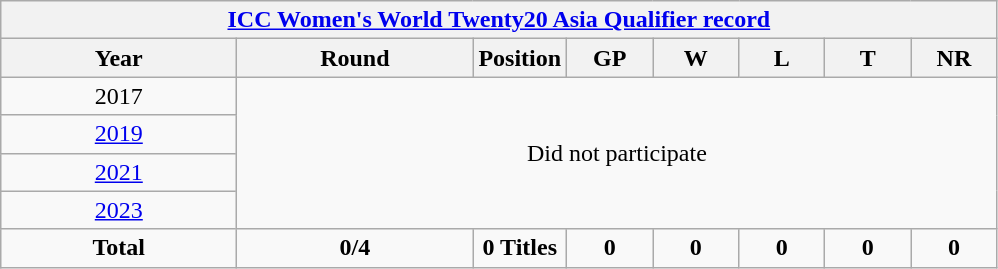<table class="wikitable" style="text-align: center;">
<tr>
<th colspan=8><a href='#'>ICC Women's World Twenty20 Asia Qualifier record</a></th>
</tr>
<tr>
<th width=150>Year</th>
<th width=150>Round</th>
<th width=50>Position</th>
<th width=50>GP</th>
<th width=50>W</th>
<th width=50>L</th>
<th width=50>T</th>
<th width=50>NR</th>
</tr>
<tr>
<td> 2017</td>
<td colspan=7  rowspan=4>Did not participate</td>
</tr>
<tr>
<td> <a href='#'>2019</a></td>
</tr>
<tr>
<td> <a href='#'>2021</a></td>
</tr>
<tr>
<td> <a href='#'>2023</a></td>
</tr>
<tr>
<td><strong>Total</strong></td>
<td><strong>0/4</strong></td>
<td><strong>0 Titles</strong></td>
<td><strong>0</strong></td>
<td><strong>0</strong></td>
<td><strong>0</strong></td>
<td><strong>0</strong></td>
<td><strong>0</strong></td>
</tr>
</table>
